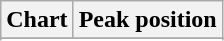<table class="wikitable plainrowheaders">
<tr>
<th>Chart</th>
<th>Peak position</th>
</tr>
<tr>
</tr>
<tr>
</tr>
<tr>
</tr>
<tr>
</tr>
</table>
